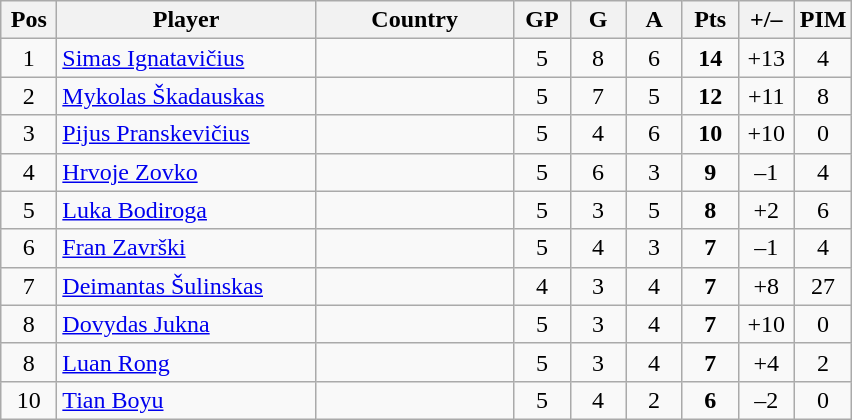<table class="wikitable sortable" style="text-align: center;">
<tr>
<th width=30>Pos</th>
<th width=165>Player</th>
<th width=125>Country</th>
<th width=30>GP</th>
<th width=30>G</th>
<th width=30>A</th>
<th width=30>Pts</th>
<th width=30>+/–</th>
<th width=30>PIM</th>
</tr>
<tr>
<td>1</td>
<td align=left><a href='#'>Simas Ignatavičius</a></td>
<td align=left></td>
<td>5</td>
<td>8</td>
<td>6</td>
<td><strong>14</strong></td>
<td>+13</td>
<td>4</td>
</tr>
<tr>
<td>2</td>
<td align="left"><a href='#'>Mykolas Škadauskas</a></td>
<td align="left"></td>
<td>5</td>
<td>7</td>
<td>5</td>
<td><strong>12</strong></td>
<td>+11</td>
<td>8</td>
</tr>
<tr>
<td>3</td>
<td align="left"><a href='#'>Pijus Pranskevičius</a></td>
<td align="left"></td>
<td>5</td>
<td>4</td>
<td>6</td>
<td><strong>10</strong></td>
<td>+10</td>
<td>0</td>
</tr>
<tr>
<td>4</td>
<td align="left"><a href='#'>Hrvoje Zovko</a></td>
<td align="left"></td>
<td>5</td>
<td>6</td>
<td>3</td>
<td><strong>9</strong></td>
<td>–1</td>
<td>4</td>
</tr>
<tr>
<td>5</td>
<td align="left"><a href='#'>Luka Bodiroga</a></td>
<td align="left"></td>
<td>5</td>
<td>3</td>
<td>5</td>
<td><strong>8</strong></td>
<td>+2</td>
<td>6</td>
</tr>
<tr>
<td>6</td>
<td align="left"><a href='#'>Fran Završki</a></td>
<td align="left"></td>
<td>5</td>
<td>4</td>
<td>3</td>
<td><strong>7</strong></td>
<td>–1</td>
<td>4</td>
</tr>
<tr>
<td>7</td>
<td align="left"><a href='#'>Deimantas Šulinskas</a></td>
<td align="left"></td>
<td>4</td>
<td>3</td>
<td>4</td>
<td><strong>7</strong></td>
<td>+8</td>
<td>27</td>
</tr>
<tr>
<td>8</td>
<td align="left"><a href='#'>Dovydas Jukna</a></td>
<td align="left"></td>
<td>5</td>
<td>3</td>
<td>4</td>
<td><strong>7</strong></td>
<td>+10</td>
<td>0</td>
</tr>
<tr>
<td>8</td>
<td align="left"><a href='#'>Luan Rong</a></td>
<td align="left"></td>
<td>5</td>
<td>3</td>
<td>4</td>
<td><strong>7</strong></td>
<td>+4</td>
<td>2</td>
</tr>
<tr>
<td>10</td>
<td align="left"><a href='#'>Tian Boyu</a></td>
<td align="left"></td>
<td>5</td>
<td>4</td>
<td>2</td>
<td><strong>6</strong></td>
<td>–2</td>
<td>0</td>
</tr>
</table>
